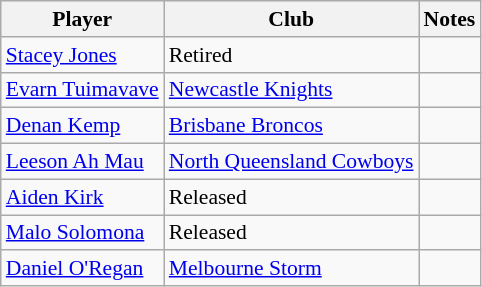<table class="wikitable" style="font-size:90%">
<tr style="background:#efefef;">
<th>Player</th>
<th>Club</th>
<th>Notes</th>
</tr>
<tr>
<td><a href='#'>Stacey Jones</a></td>
<td>Retired</td>
<td></td>
</tr>
<tr>
<td><a href='#'>Evarn Tuimavave</a></td>
<td><a href='#'>Newcastle Knights</a></td>
<td></td>
</tr>
<tr>
<td><a href='#'>Denan Kemp</a></td>
<td><a href='#'>Brisbane Broncos</a></td>
<td></td>
</tr>
<tr>
<td><a href='#'>Leeson Ah Mau</a></td>
<td><a href='#'>North Queensland Cowboys</a></td>
<td><br></td>
</tr>
<tr>
<td><a href='#'>Aiden Kirk</a></td>
<td>Released</td>
<td></td>
</tr>
<tr>
<td><a href='#'>Malo Solomona</a></td>
<td>Released</td>
<td></td>
</tr>
<tr>
<td><a href='#'>Daniel O'Regan</a></td>
<td><a href='#'>Melbourne Storm</a></td>
<td></td>
</tr>
</table>
